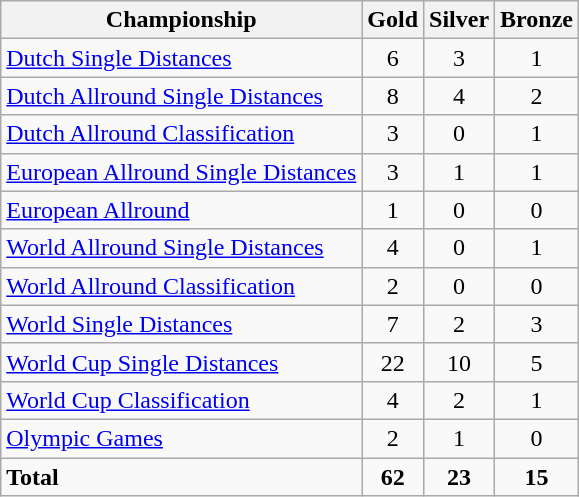<table class="wikitable">
<tr>
<th>Championship</th>
<th>Gold <br> </th>
<th>Silver <br> </th>
<th>Bronze <br> </th>
</tr>
<tr>
<td><a href='#'>Dutch Single Distances</a></td>
<td style="text-align:center">6</td>
<td style="text-align:center">3</td>
<td style="text-align:center">1</td>
</tr>
<tr>
<td><a href='#'>Dutch Allround Single Distances</a></td>
<td style="text-align:center">8</td>
<td style="text-align:center">4</td>
<td style="text-align:center">2</td>
</tr>
<tr>
<td><a href='#'>Dutch Allround Classification</a></td>
<td style="text-align:center">3</td>
<td style="text-align:center">0</td>
<td style="text-align:center">1</td>
</tr>
<tr>
<td><a href='#'>European Allround Single Distances</a></td>
<td style="text-align:center">3</td>
<td style="text-align:center">1</td>
<td style="text-align:center">1</td>
</tr>
<tr>
<td><a href='#'>European Allround</a></td>
<td style="text-align:center">1</td>
<td style="text-align:center">0</td>
<td style="text-align:center">0</td>
</tr>
<tr>
<td><a href='#'>World Allround Single Distances</a></td>
<td style="text-align:center">4</td>
<td style="text-align:center">0</td>
<td style="text-align:center">1</td>
</tr>
<tr>
<td><a href='#'>World Allround Classification</a></td>
<td style="text-align:center">2</td>
<td style="text-align:center">0</td>
<td style="text-align:center">0</td>
</tr>
<tr>
<td><a href='#'>World Single Distances</a></td>
<td style="text-align:center">7</td>
<td style="text-align:center">2</td>
<td style="text-align:center">3</td>
</tr>
<tr>
<td><a href='#'>World Cup Single Distances</a></td>
<td style="text-align:center">22</td>
<td style="text-align:center">10</td>
<td style="text-align:center">5</td>
</tr>
<tr>
<td><a href='#'>World Cup Classification</a></td>
<td style="text-align:center">4</td>
<td style="text-align:center">2</td>
<td style="text-align:center">1</td>
</tr>
<tr>
<td><a href='#'>Olympic Games</a></td>
<td style="text-align:center">2</td>
<td style="text-align:center">1</td>
<td style="text-align:center">0</td>
</tr>
<tr>
<td><strong>Total</strong></td>
<td style="text-align:center"><strong>62</strong></td>
<td style="text-align:center"><strong>23</strong></td>
<td style="text-align:center"><strong>15</strong></td>
</tr>
</table>
